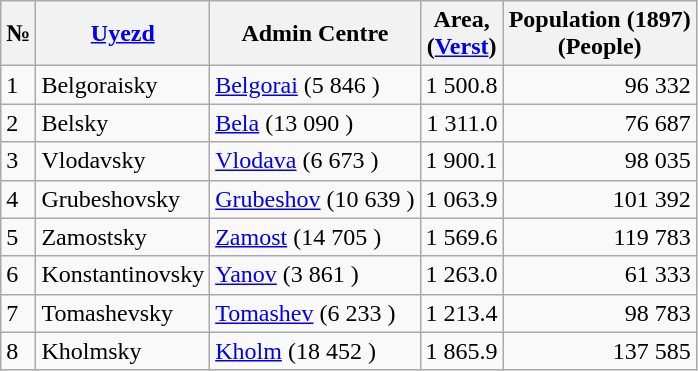<table class="wikitable">
<tr>
<th>№</th>
<th><a href='#'>Uyezd</a></th>
<th>Admin Centre</th>
<th>Area, <br> (<a href='#'>Verst</a>)</th>
<th>Population (1897)<br> (People)</th>
</tr>
<tr>
<td>1</td>
<td>Belgoraisky</td>
<td><a href='#'>Belgorai</a> (5 846 )</td>
<td style="text-align:right">1 500.8</td>
<td style="text-align:right">96 332</td>
</tr>
<tr>
<td>2</td>
<td>Belsky</td>
<td><a href='#'>Bela</a> (13 090 )</td>
<td style="text-align:right">1 311.0</td>
<td style="text-align:right">76 687</td>
</tr>
<tr>
<td>3</td>
<td>Vlodavsky</td>
<td><a href='#'>Vlodava</a> (6 673 )</td>
<td style="text-align:right">1 900.1</td>
<td style="text-align:right">98 035</td>
</tr>
<tr>
<td>4</td>
<td>Grubeshovsky</td>
<td><a href='#'>Grubeshov</a> (10 639 )</td>
<td style="text-align:right">1 063.9</td>
<td style="text-align:right">101 392</td>
</tr>
<tr>
<td>5</td>
<td>Zamostsky</td>
<td><a href='#'>Zamost</a> (14 705 )</td>
<td style="text-align:right">1 569.6</td>
<td style="text-align:right">119 783</td>
</tr>
<tr>
<td>6</td>
<td>Konstantinovsky</td>
<td><a href='#'>Yanov</a> (3 861 )</td>
<td style="text-align:right">1 263.0</td>
<td style="text-align:right">61 333</td>
</tr>
<tr>
<td>7</td>
<td>Tomashevsky</td>
<td><a href='#'>Tomashev</a> (6 233 )</td>
<td style="text-align:right">1 213.4</td>
<td style="text-align:right">98 783</td>
</tr>
<tr>
<td>8</td>
<td>Kholmsky</td>
<td><a href='#'>Kholm</a> (18 452 )</td>
<td style="text-align:right">1 865.9</td>
<td style="text-align:right">137 585</td>
</tr>
</table>
